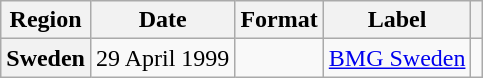<table class="wikitable plainrowheaders">
<tr>
<th scope="col">Region</th>
<th scope="col">Date</th>
<th scope="col">Format</th>
<th scope="col">Label</th>
<th scope="col"></th>
</tr>
<tr>
<th scope="row">Sweden</th>
<td>29 April 1999</td>
<td></td>
<td><a href='#'>BMG Sweden</a></td>
<td align="center"></td>
</tr>
</table>
